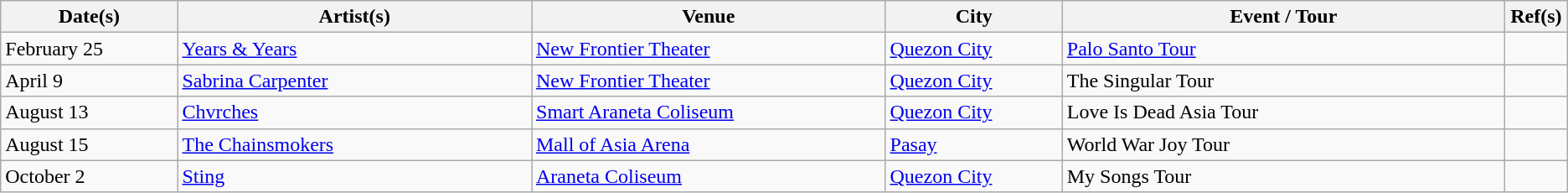<table class="wikitable sortable" style="font-size: 100%; width=100%;" style="text-align:center;">
<tr>
<th class="unsortable" style="width: 10%;" scope="col">Date(s)</th>
<th style="width: 20%;" scope="col">Artist(s)</th>
<th style="width: 20%;" scope="col">Venue</th>
<th style="width: 10%;" scope="col">City</th>
<th style="width: 25%;" scope="col">Event / Tour</th>
<th style="width: 1%;" scope="col">Ref(s)</th>
</tr>
<tr>
<td>February 25</td>
<td><a href='#'>Years & Years</a></td>
<td><a href='#'>New Frontier Theater</a></td>
<td><a href='#'>Quezon City</a></td>
<td><a href='#'>Palo Santo Tour</a></td>
<td></td>
</tr>
<tr>
<td>April 9</td>
<td><a href='#'>Sabrina Carpenter</a></td>
<td><a href='#'>New Frontier Theater</a></td>
<td><a href='#'>Quezon City</a></td>
<td>The Singular Tour</td>
<td></td>
</tr>
<tr>
<td>August 13</td>
<td><a href='#'>Chvrches</a></td>
<td><a href='#'>Smart Araneta Coliseum</a></td>
<td><a href='#'>Quezon City</a></td>
<td>Love Is Dead Asia Tour</td>
<td></td>
</tr>
<tr>
<td>August 15</td>
<td><a href='#'>The Chainsmokers</a></td>
<td><a href='#'>Mall of Asia Arena</a></td>
<td><a href='#'>Pasay</a></td>
<td>World War Joy Tour</td>
<td></td>
</tr>
<tr>
<td>October 2</td>
<td><a href='#'>Sting</a></td>
<td><a href='#'>Araneta Coliseum</a></td>
<td><a href='#'>Quezon City</a></td>
<td>My Songs Tour</td>
<td></td>
</tr>
</table>
